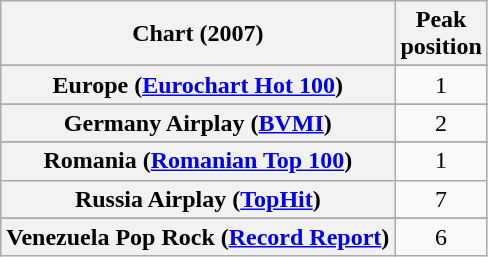<table class="wikitable sortable plainrowheaders" style="text-align:center">
<tr>
<th>Chart (2007)</th>
<th>Peak<br>position</th>
</tr>
<tr>
</tr>
<tr>
</tr>
<tr>
</tr>
<tr>
</tr>
<tr>
</tr>
<tr>
</tr>
<tr>
</tr>
<tr>
</tr>
<tr>
</tr>
<tr>
</tr>
<tr>
</tr>
<tr>
</tr>
<tr>
<th scope="row">Europe (<a href='#'>Eurochart Hot 100</a>)</th>
<td style="text-align:center;">1</td>
</tr>
<tr>
</tr>
<tr>
</tr>
<tr>
</tr>
<tr>
<th scope="row">Germany Airplay (<a href='#'>BVMI</a>)</th>
<td style="text-align:center;">2</td>
</tr>
<tr>
</tr>
<tr>
</tr>
<tr>
</tr>
<tr>
</tr>
<tr>
</tr>
<tr>
</tr>
<tr>
</tr>
<tr>
</tr>
<tr>
<th scope="row">Romania (<a href='#'>Romanian Top 100</a>)</th>
<td style="text-align:center;">1</td>
</tr>
<tr>
<th scope="row">Russia Airplay (<a href='#'>TopHit</a>)</th>
<td>7</td>
</tr>
<tr>
</tr>
<tr>
</tr>
<tr>
</tr>
<tr>
</tr>
<tr>
</tr>
<tr>
</tr>
<tr>
</tr>
<tr>
</tr>
<tr>
</tr>
<tr>
</tr>
<tr>
</tr>
<tr>
</tr>
<tr>
</tr>
<tr>
<th scope="row">Venezuela Pop Rock (<a href='#'>Record Report</a>)</th>
<td style="text-align:center;">6</td>
</tr>
</table>
